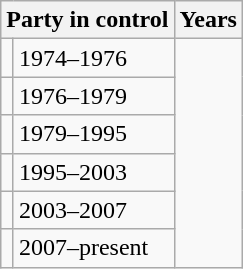<table class="wikitable">
<tr>
<th colspan="2">Party in control</th>
<th>Years</th>
</tr>
<tr>
<td></td>
<td>1974–1976</td>
</tr>
<tr>
<td></td>
<td>1976–1979</td>
</tr>
<tr>
<td></td>
<td>1979–1995</td>
</tr>
<tr>
<td></td>
<td>1995–2003</td>
</tr>
<tr>
<td></td>
<td>2003–2007</td>
</tr>
<tr>
<td></td>
<td>2007–present</td>
</tr>
</table>
